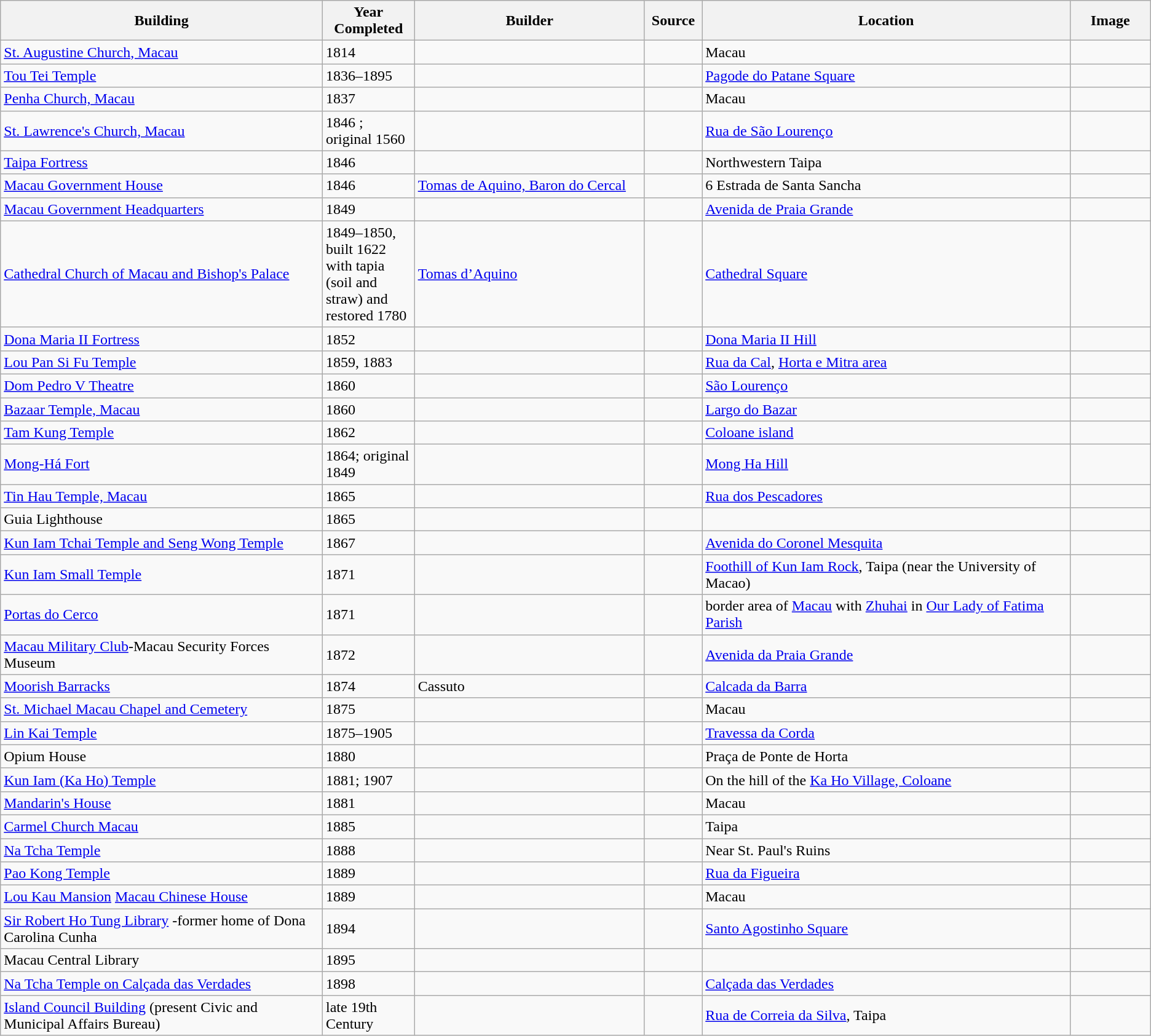<table class="wikitable">
<tr>
<th width=28%>Building</th>
<th width=8%>Year Completed</th>
<th width=20%>Builder</th>
<th width=5%>Source</th>
<th width=32%>Location</th>
<th width=7%>Image</th>
</tr>
<tr>
<td><a href='#'>St. Augustine Church, Macau</a></td>
<td>1814</td>
<td></td>
<td></td>
<td>Macau</td>
<td></td>
</tr>
<tr>
<td><a href='#'>Tou Tei Temple</a></td>
<td>1836–1895</td>
<td></td>
<td></td>
<td><a href='#'>Pagode do Patane Square</a></td>
<td></td>
</tr>
<tr>
<td><a href='#'>Penha Church, Macau</a></td>
<td>1837</td>
<td></td>
<td></td>
<td>Macau</td>
<td></td>
</tr>
<tr>
<td><a href='#'>St. Lawrence's Church, Macau</a></td>
<td>1846 ; original 1560</td>
<td></td>
<td></td>
<td><a href='#'>Rua de São Lourenço</a></td>
<td></td>
</tr>
<tr>
<td><a href='#'>Taipa Fortress</a></td>
<td>1846</td>
<td></td>
<td></td>
<td>Northwestern Taipa</td>
<td></td>
</tr>
<tr>
<td><a href='#'>Macau Government House</a></td>
<td>1846</td>
<td><a href='#'>Tomas de Aquino, Baron do Cercal</a></td>
<td></td>
<td>6 Estrada de Santa Sancha</td>
<td></td>
</tr>
<tr>
<td><a href='#'>Macau Government Headquarters</a></td>
<td>1849</td>
<td></td>
<td></td>
<td><a href='#'>Avenida de Praia Grande</a></td>
<td></td>
</tr>
<tr>
<td><a href='#'>Cathedral Church of Macau and Bishop's Palace</a></td>
<td>1849–1850, built 1622 with tapia (soil and straw) and restored 1780</td>
<td><a href='#'>Tomas d’Aquino</a></td>
<td></td>
<td><a href='#'>Cathedral Square</a></td>
<td></td>
</tr>
<tr>
<td><a href='#'>Dona Maria II Fortress</a></td>
<td>1852</td>
<td></td>
<td></td>
<td><a href='#'>Dona Maria II Hill</a></td>
<td></td>
</tr>
<tr>
<td><a href='#'>Lou Pan Si Fu Temple</a></td>
<td>1859, 1883</td>
<td></td>
<td></td>
<td><a href='#'>Rua da Cal</a>, <a href='#'>Horta e Mitra area</a></td>
<td></td>
</tr>
<tr>
<td><a href='#'>Dom Pedro V Theatre</a></td>
<td>1860</td>
<td></td>
<td></td>
<td><a href='#'>São Lourenço</a></td>
<td></td>
</tr>
<tr>
<td><a href='#'>Bazaar Temple, Macau</a></td>
<td>1860</td>
<td></td>
<td></td>
<td><a href='#'>Largo do Bazar</a></td>
<td></td>
</tr>
<tr>
<td><a href='#'>Tam Kung Temple</a></td>
<td>1862</td>
<td></td>
<td></td>
<td><a href='#'>Coloane island</a></td>
<td></td>
</tr>
<tr>
<td><a href='#'>Mong-Há Fort</a></td>
<td>1864; original 1849</td>
<td></td>
<td></td>
<td><a href='#'>Mong Ha Hill</a></td>
<td></td>
</tr>
<tr>
<td><a href='#'>Tin Hau Temple, Macau</a></td>
<td>1865</td>
<td></td>
<td></td>
<td><a href='#'>Rua dos Pescadores</a></td>
<td></td>
</tr>
<tr>
<td>Guia Lighthouse</td>
<td>1865</td>
<td></td>
<td></td>
<td></td>
<td></td>
</tr>
<tr>
<td><a href='#'>Kun Iam Tchai Temple and Seng Wong Temple</a></td>
<td>1867</td>
<td></td>
<td></td>
<td><a href='#'>Avenida do Coronel Mesquita</a></td>
<td></td>
</tr>
<tr>
<td><a href='#'>Kun Iam Small Temple</a></td>
<td>1871</td>
<td></td>
<td></td>
<td><a href='#'>Foothill of Kun Iam Rock</a>, Taipa (near the University of Macao)</td>
<td></td>
</tr>
<tr>
<td><a href='#'>Portas do Cerco</a></td>
<td>1871</td>
<td></td>
<td></td>
<td>border area of <a href='#'>Macau</a> with <a href='#'>Zhuhai</a> in <a href='#'>Our Lady of Fatima Parish</a></td>
<td></td>
</tr>
<tr>
<td><a href='#'>Macau Military Club</a>-Macau Security Forces Museum</td>
<td>1872</td>
<td></td>
<td></td>
<td><a href='#'>Avenida da Praia Grande</a></td>
<td></td>
</tr>
<tr>
<td><a href='#'>Moorish Barracks</a></td>
<td>1874</td>
<td>Cassuto</td>
<td></td>
<td><a href='#'>Calcada da Barra</a></td>
<td></td>
</tr>
<tr>
<td><a href='#'>St. Michael Macau Chapel and Cemetery</a></td>
<td>1875</td>
<td></td>
<td></td>
<td>Macau</td>
<td></td>
</tr>
<tr>
<td><a href='#'>Lin Kai Temple</a></td>
<td>1875–1905</td>
<td></td>
<td></td>
<td><a href='#'>Travessa da Corda</a></td>
<td></td>
</tr>
<tr>
<td>Opium House</td>
<td>1880</td>
<td></td>
<td></td>
<td>Praça de Ponte de Horta</td>
<td></td>
</tr>
<tr>
<td><a href='#'>Kun Iam (Ka Ho) Temple</a></td>
<td>1881; 1907</td>
<td></td>
<td></td>
<td>On the hill of the <a href='#'>Ka Ho Village, Coloane</a></td>
</tr>
<tr>
<td><a href='#'>Mandarin's House</a></td>
<td>1881</td>
<td></td>
<td></td>
<td>Macau</td>
<td></td>
</tr>
<tr>
<td><a href='#'>Carmel Church Macau</a></td>
<td>1885</td>
<td></td>
<td></td>
<td>Taipa</td>
<td></td>
</tr>
<tr>
<td><a href='#'>Na Tcha Temple</a></td>
<td>1888</td>
<td></td>
<td></td>
<td>Near St. Paul's Ruins</td>
<td></td>
</tr>
<tr>
<td><a href='#'>Pao Kong Temple</a></td>
<td>1889</td>
<td></td>
<td></td>
<td><a href='#'>Rua da Figueira</a></td>
<td></td>
</tr>
<tr>
<td><a href='#'>Lou Kau Mansion</a> <a href='#'>Macau Chinese House</a></td>
<td>1889</td>
<td></td>
<td></td>
<td>Macau</td>
<td></td>
</tr>
<tr>
<td><a href='#'>Sir Robert Ho Tung Library</a> -former home of Dona Carolina Cunha</td>
<td>1894</td>
<td></td>
<td></td>
<td><a href='#'>Santo Agostinho Square</a></td>
<td></td>
</tr>
<tr>
<td>Macau Central Library</td>
<td>1895</td>
<td></td>
<td></td>
<td></td>
<td></td>
</tr>
<tr>
<td><a href='#'>Na Tcha Temple on Calçada das Verdades</a></td>
<td>1898</td>
<td></td>
<td></td>
<td><a href='#'>Calçada das Verdades</a></td>
<td></td>
</tr>
<tr>
<td><a href='#'>Island Council Building</a> (present Civic and Municipal Affairs Bureau)</td>
<td>late 19th Century</td>
<td></td>
<td></td>
<td><a href='#'>Rua de Correia da Silva</a>, Taipa</td>
<td></td>
</tr>
</table>
